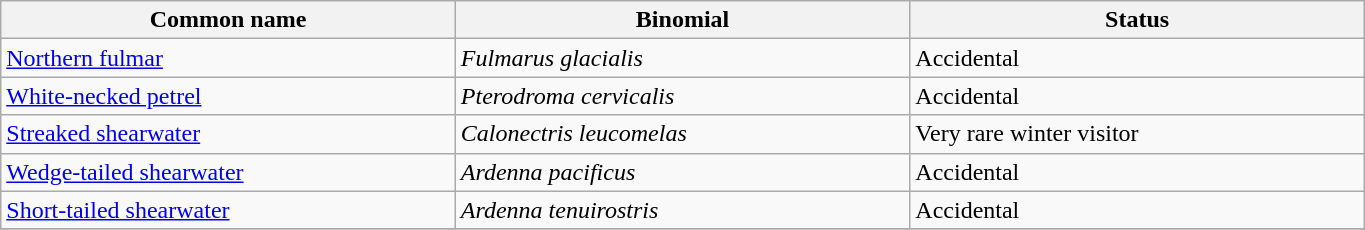<table width=72% class="wikitable">
<tr>
<th width=24%>Common name</th>
<th width=24%>Binomial</th>
<th width=24%>Status</th>
</tr>
<tr>
<td><a href='#'>Northern fulmar</a></td>
<td><em>Fulmarus glacialis</em></td>
<td>Accidental</td>
</tr>
<tr>
<td><a href='#'>White-necked petrel</a></td>
<td><em>Pterodroma cervicalis</em></td>
<td>Accidental</td>
</tr>
<tr>
<td><a href='#'>Streaked shearwater</a></td>
<td><em>Calonectris leucomelas</em></td>
<td>Very rare winter visitor</td>
</tr>
<tr>
<td><a href='#'>Wedge-tailed shearwater</a></td>
<td><em>Ardenna pacificus</em></td>
<td>Accidental</td>
</tr>
<tr>
<td><a href='#'>Short-tailed shearwater</a></td>
<td><em>Ardenna tenuirostris</em></td>
<td>Accidental</td>
</tr>
<tr>
</tr>
</table>
